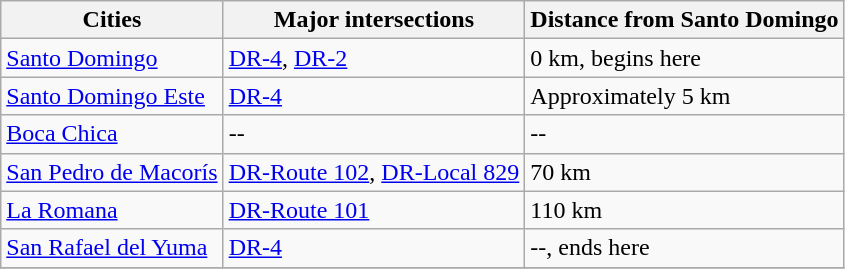<table class="wikitable">
<tr>
<th>Cities</th>
<th>Major intersections</th>
<th>Distance from Santo Domingo</th>
</tr>
<tr>
<td><a href='#'>Santo Domingo</a></td>
<td><a href='#'>DR-4</a>, <a href='#'>DR-2</a></td>
<td>0 km, begins here</td>
</tr>
<tr>
<td><a href='#'>Santo Domingo Este</a></td>
<td><a href='#'>DR-4</a></td>
<td>Approximately 5 km</td>
</tr>
<tr>
<td><a href='#'>Boca Chica</a></td>
<td>--</td>
<td>--</td>
</tr>
<tr>
<td><a href='#'>San Pedro de Macorís</a></td>
<td><a href='#'>DR-Route 102</a>, <a href='#'>DR-Local 829</a></td>
<td>70 km</td>
</tr>
<tr>
<td><a href='#'>La Romana</a></td>
<td><a href='#'>DR-Route 101</a></td>
<td>110 km</td>
</tr>
<tr>
<td><a href='#'>San Rafael del Yuma</a></td>
<td><a href='#'>DR-4</a></td>
<td>--, ends here</td>
</tr>
<tr>
</tr>
</table>
